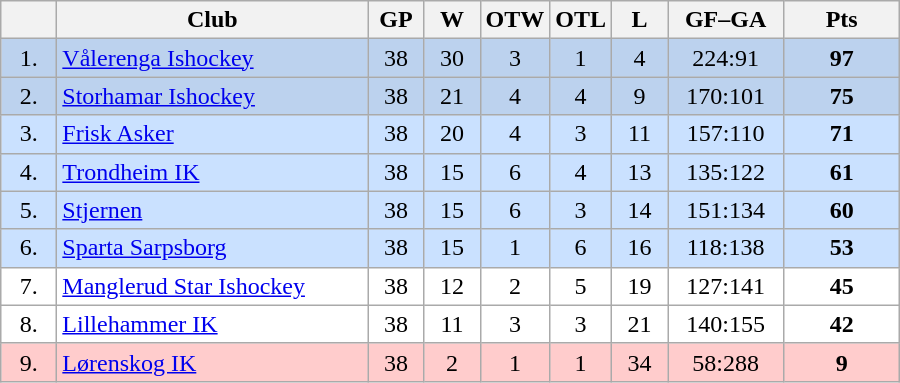<table class="wikitable">
<tr>
<th width="30"></th>
<th width="200">Club</th>
<th width="30">GP</th>
<th width="30">W</th>
<th width="30">OTW</th>
<th width="30">OTL</th>
<th width="30">L</th>
<th width="70">GF–GA</th>
<th width="70">Pts</th>
</tr>
<tr bgcolor="#BCD2EE" align="center">
<td>1.</td>
<td align="left"><a href='#'>Vålerenga Ishockey</a></td>
<td>38</td>
<td>30</td>
<td>3</td>
<td>1</td>
<td>4</td>
<td>224:91</td>
<td><strong>97</strong></td>
</tr>
<tr bgcolor="#BCD2EE" align="center">
<td>2.</td>
<td align="left"><a href='#'>Storhamar Ishockey</a></td>
<td>38</td>
<td>21</td>
<td>4</td>
<td>4</td>
<td>9</td>
<td>170:101</td>
<td><strong>75</strong></td>
</tr>
<tr bgcolor="#CAE1FF" align="center">
<td>3.</td>
<td align="left"><a href='#'>Frisk Asker</a></td>
<td>38</td>
<td>20</td>
<td>4</td>
<td>3</td>
<td>11</td>
<td>157:110</td>
<td><strong>71</strong></td>
</tr>
<tr bgcolor="#CAE1FF" align="center">
<td>4.</td>
<td align="left"><a href='#'>Trondheim IK</a></td>
<td>38</td>
<td>15</td>
<td>6</td>
<td>4</td>
<td>13</td>
<td>135:122</td>
<td><strong>61</strong></td>
</tr>
<tr bgcolor="#CAE1FF" align="center">
<td>5.</td>
<td align="left"><a href='#'>Stjernen</a></td>
<td>38</td>
<td>15</td>
<td>6</td>
<td>3</td>
<td>14</td>
<td>151:134</td>
<td><strong>60</strong></td>
</tr>
<tr bgcolor="#CAE1FF" align="center">
<td>6.</td>
<td align="left"><a href='#'>Sparta Sarpsborg</a></td>
<td>38</td>
<td>15</td>
<td>1</td>
<td>6</td>
<td>16</td>
<td>118:138</td>
<td><strong>53</strong></td>
</tr>
<tr bgcolor="#FFFFFF" align="center">
<td>7.</td>
<td align="left"><a href='#'>Manglerud Star Ishockey</a></td>
<td>38</td>
<td>12</td>
<td>2</td>
<td>5</td>
<td>19</td>
<td>127:141</td>
<td><strong>45</strong></td>
</tr>
<tr bgcolor="#FFFFFF" align="center">
<td>8.</td>
<td align="left"><a href='#'>Lillehammer IK</a></td>
<td>38</td>
<td>11</td>
<td>3</td>
<td>3</td>
<td>21</td>
<td>140:155</td>
<td><strong>42</strong></td>
</tr>
<tr bgcolor="#FFCCCC" align="center">
<td>9.</td>
<td align="left"><a href='#'>Lørenskog IK</a></td>
<td>38</td>
<td>2</td>
<td>1</td>
<td>1</td>
<td>34</td>
<td>58:288</td>
<td><strong>9</strong></td>
</tr>
</table>
